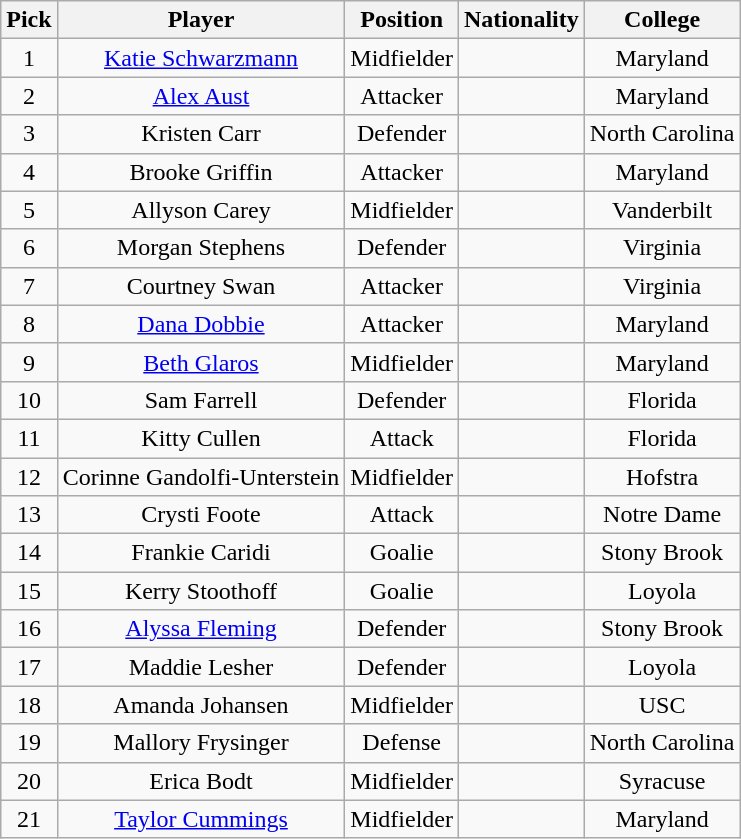<table class="wikitable">
<tr style="text-align:center;">
<th>Pick</th>
<th>Player</th>
<th>Position</th>
<th>Nationality</th>
<th>College</th>
</tr>
<tr style="text-align:center;">
<td>1</td>
<td><a href='#'>Katie Schwarzmann</a></td>
<td>Midfielder</td>
<td></td>
<td>Maryland</td>
</tr>
<tr style="text-align:center;">
<td>2</td>
<td><a href='#'>Alex Aust</a></td>
<td>Attacker</td>
<td></td>
<td>Maryland</td>
</tr>
<tr style="text-align:center;">
<td>3</td>
<td>Kristen Carr</td>
<td>Defender</td>
<td></td>
<td>North Carolina</td>
</tr>
<tr style="text-align:center;">
<td>4</td>
<td>Brooke Griffin</td>
<td>Attacker</td>
<td></td>
<td>Maryland</td>
</tr>
<tr style="text-align:center;">
<td>5</td>
<td>Allyson Carey</td>
<td>Midfielder</td>
<td></td>
<td>Vanderbilt</td>
</tr>
<tr style="text-align:center;">
<td>6</td>
<td>Morgan Stephens</td>
<td>Defender</td>
<td></td>
<td>Virginia</td>
</tr>
<tr style="text-align:center;">
<td>7</td>
<td>Courtney Swan</td>
<td>Attacker</td>
<td></td>
<td>Virginia</td>
</tr>
<tr style="text-align:center;">
<td>8</td>
<td><a href='#'>Dana Dobbie</a></td>
<td>Attacker</td>
<td></td>
<td>Maryland</td>
</tr>
<tr style="text-align:center;">
<td>9</td>
<td><a href='#'>Beth Glaros</a></td>
<td>Midfielder</td>
<td></td>
<td>Maryland</td>
</tr>
<tr style="text-align:center;">
<td>10</td>
<td>Sam Farrell</td>
<td>Defender</td>
<td></td>
<td>Florida</td>
</tr>
<tr style="text-align:center;">
<td>11</td>
<td>Kitty Cullen</td>
<td>Attack</td>
<td></td>
<td>Florida</td>
</tr>
<tr style="text-align:center;">
<td>12</td>
<td>Corinne Gandolfi-Unterstein</td>
<td>Midfielder</td>
<td></td>
<td>Hofstra</td>
</tr>
<tr style="text-align:center;">
<td>13</td>
<td>Crysti Foote</td>
<td>Attack</td>
<td></td>
<td>Notre Dame</td>
</tr>
<tr style="text-align:center;">
<td>14</td>
<td>Frankie Caridi</td>
<td>Goalie</td>
<td></td>
<td>Stony Brook</td>
</tr>
<tr style="text-align:center;">
<td>15</td>
<td>Kerry Stoothoff</td>
<td>Goalie</td>
<td></td>
<td>Loyola</td>
</tr>
<tr style="text-align:center;">
<td>16</td>
<td><a href='#'>Alyssa Fleming</a></td>
<td>Defender</td>
<td></td>
<td>Stony Brook</td>
</tr>
<tr style="text-align:center;">
<td>17</td>
<td>Maddie Lesher</td>
<td>Defender</td>
<td></td>
<td>Loyola</td>
</tr>
<tr style="text-align:center;">
<td>18</td>
<td>Amanda Johansen</td>
<td>Midfielder</td>
<td></td>
<td>USC</td>
</tr>
<tr style="text-align:center;">
<td>19</td>
<td>Mallory Frysinger</td>
<td>Defense</td>
<td></td>
<td>North Carolina</td>
</tr>
<tr style="text-align:center;">
<td>20</td>
<td>Erica Bodt</td>
<td>Midfielder</td>
<td></td>
<td>Syracuse</td>
</tr>
<tr style="text-align:center;">
<td>21</td>
<td><a href='#'>Taylor Cummings</a></td>
<td>Midfielder</td>
<td></td>
<td>Maryland</td>
</tr>
</table>
